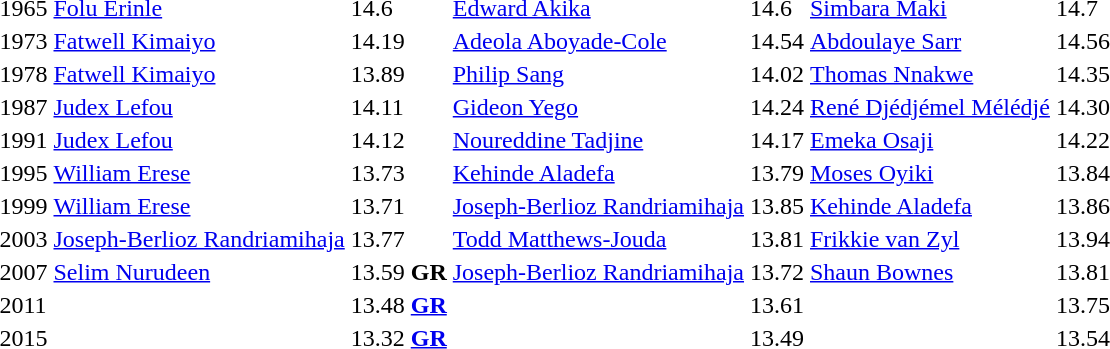<table>
<tr>
<td>1965</td>
<td><a href='#'>Folu Erinle</a><br> </td>
<td>14.6</td>
<td><a href='#'>Edward Akika</a><br> </td>
<td>14.6</td>
<td><a href='#'>Simbara Maki</a><br> </td>
<td>14.7</td>
</tr>
<tr>
<td>1973</td>
<td><a href='#'>Fatwell Kimaiyo</a><br> </td>
<td>14.19</td>
<td><a href='#'>Adeola Aboyade-Cole</a><br> </td>
<td>14.54</td>
<td><a href='#'>Abdoulaye Sarr</a><br> </td>
<td>14.56</td>
</tr>
<tr>
<td>1978</td>
<td><a href='#'>Fatwell Kimaiyo</a><br> </td>
<td>13.89</td>
<td><a href='#'>Philip Sang</a><br> </td>
<td>14.02</td>
<td><a href='#'>Thomas Nnakwe</a><br> </td>
<td>14.35</td>
</tr>
<tr>
<td>1987</td>
<td><a href='#'>Judex Lefou</a><br> </td>
<td>14.11</td>
<td><a href='#'>Gideon Yego</a><br> </td>
<td>14.24</td>
<td><a href='#'>René Djédjémel Mélédjé</a><br> </td>
<td>14.30</td>
</tr>
<tr>
<td>1991</td>
<td><a href='#'>Judex Lefou</a><br> </td>
<td>14.12</td>
<td><a href='#'>Noureddine Tadjine</a><br> </td>
<td>14.17</td>
<td><a href='#'>Emeka Osaji</a><br> </td>
<td>14.22</td>
</tr>
<tr>
<td>1995</td>
<td><a href='#'>William Erese</a><br> </td>
<td>13.73</td>
<td><a href='#'>Kehinde Aladefa</a><br> </td>
<td>13.79</td>
<td><a href='#'>Moses Oyiki</a><br> </td>
<td>13.84</td>
</tr>
<tr>
<td>1999</td>
<td><a href='#'>William Erese</a><br> </td>
<td>13.71</td>
<td><a href='#'>Joseph-Berlioz Randriamihaja</a><br> </td>
<td>13.85</td>
<td><a href='#'>Kehinde Aladefa</a><br> </td>
<td>13.86</td>
</tr>
<tr>
<td>2003<br></td>
<td><a href='#'>Joseph-Berlioz Randriamihaja</a> <br> </td>
<td>13.77</td>
<td><a href='#'>Todd Matthews-Jouda</a> <br> </td>
<td>13.81</td>
<td><a href='#'>Frikkie van Zyl</a> <br> </td>
<td>13.94</td>
</tr>
<tr>
<td>2007<br></td>
<td><a href='#'>Selim Nurudeen</a> <br> </td>
<td>13.59 <strong>GR</strong></td>
<td><a href='#'>Joseph-Berlioz Randriamihaja</a> <br> </td>
<td>13.72</td>
<td><a href='#'>Shaun Bownes</a> <br> </td>
<td>13.81</td>
</tr>
<tr>
<td>2011<br></td>
<td></td>
<td>13.48 <strong><a href='#'>GR</a></strong></td>
<td></td>
<td>13.61</td>
<td></td>
<td>13.75</td>
</tr>
<tr>
<td>2015</td>
<td></td>
<td>13.32 <strong><a href='#'>GR</a></strong></td>
<td></td>
<td>13.49</td>
<td></td>
<td>13.54</td>
</tr>
</table>
